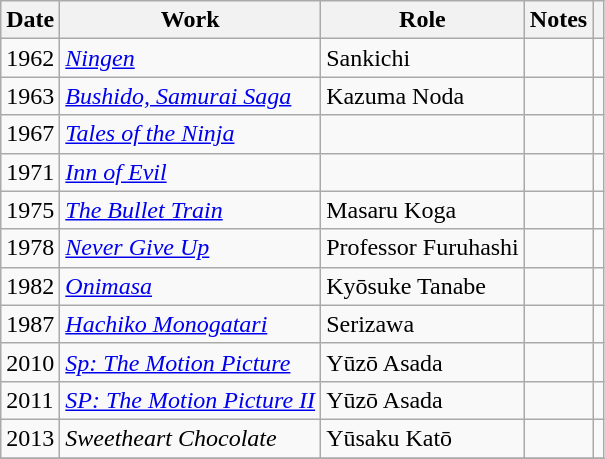<table class=wikitable>
<tr>
<th>Date</th>
<th>Work</th>
<th>Role</th>
<th>Notes</th>
<th></th>
</tr>
<tr>
<td>1962</td>
<td><em><a href='#'>Ningen</a></em></td>
<td>Sankichi</td>
<td></td>
<td></td>
</tr>
<tr>
<td>1963</td>
<td><em><a href='#'>Bushido, Samurai Saga</a></em></td>
<td>Kazuma Noda</td>
<td></td>
<td></td>
</tr>
<tr>
<td>1967</td>
<td><em><a href='#'>Tales of the Ninja</a></em></td>
<td></td>
<td></td>
<td></td>
</tr>
<tr>
<td>1971</td>
<td><em><a href='#'>Inn of Evil</a></em></td>
<td></td>
<td></td>
<td></td>
</tr>
<tr>
<td>1975</td>
<td><em><a href='#'>The Bullet Train</a></em></td>
<td>Masaru Koga</td>
<td></td>
<td></td>
</tr>
<tr>
<td>1978</td>
<td><em><a href='#'>Never Give Up</a></em></td>
<td>Professor Furuhashi</td>
<td></td>
<td></td>
</tr>
<tr>
<td>1982</td>
<td><em><a href='#'>Onimasa</a></em></td>
<td>Kyōsuke Tanabe</td>
<td></td>
<td></td>
</tr>
<tr>
<td>1987</td>
<td><em><a href='#'>Hachiko Monogatari</a></em></td>
<td>Serizawa</td>
<td></td>
<td></td>
</tr>
<tr>
<td>2010</td>
<td><em><a href='#'>Sp: The Motion Picture</a></em></td>
<td>Yūzō Asada</td>
<td></td>
<td></td>
</tr>
<tr>
<td>2011</td>
<td><em><a href='#'>SP: The Motion Picture II</a></em></td>
<td>Yūzō Asada</td>
<td></td>
<td></td>
</tr>
<tr>
<td>2013</td>
<td><em>Sweetheart Chocolate</em></td>
<td>Yūsaku Katō</td>
<td></td>
<td></td>
</tr>
<tr>
</tr>
</table>
